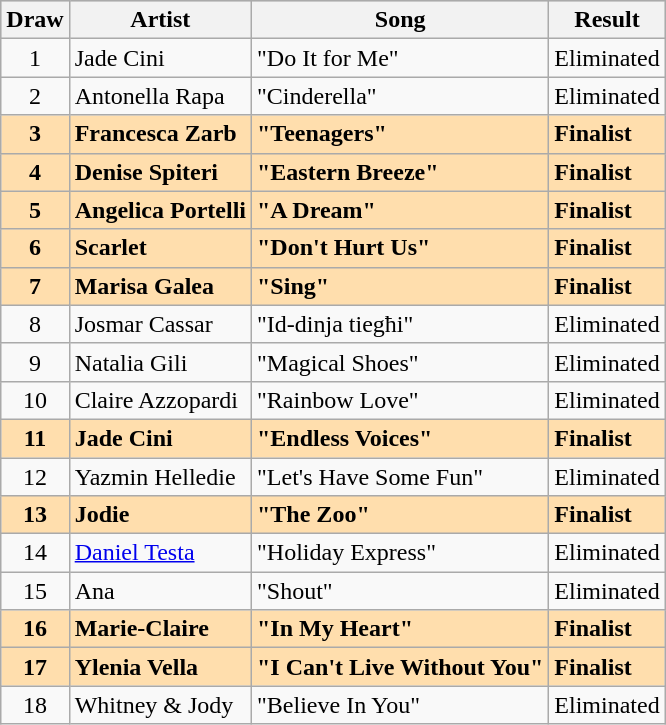<table class="sortable wikitable" style="margin: 1em auto 1em auto; text-align:center">
<tr bgcolor="#CCCCCC">
<th>Draw</th>
<th>Artist</th>
<th>Song</th>
<th>Result</th>
</tr>
<tr>
<td>1</td>
<td align="left">Jade Cini</td>
<td align="left">"Do It for Me"</td>
<td align="left">Eliminated</td>
</tr>
<tr>
<td>2</td>
<td align="left">Antonella Rapa</td>
<td align="left">"Cinderella"</td>
<td align="left">Eliminated</td>
</tr>
<tr style="font-weight:bold; background:navajowhite;">
<td>3</td>
<td align="left">Francesca Zarb</td>
<td align="left">"Teenagers"</td>
<td align="left">Finalist</td>
</tr>
<tr style="font-weight:bold; background:navajowhite;">
<td>4</td>
<td align="left">Denise Spiteri</td>
<td align="left">"Eastern Breeze"</td>
<td align="left">Finalist</td>
</tr>
<tr style="font-weight:bold; background:navajowhite;">
<td>5</td>
<td align="left">Angelica Portelli</td>
<td align="left">"A Dream"</td>
<td align="left">Finalist</td>
</tr>
<tr style="font-weight:bold; background:navajowhite;">
<td>6</td>
<td align="left">Scarlet</td>
<td align="left">"Don't Hurt Us"</td>
<td align="left">Finalist</td>
</tr>
<tr style="font-weight:bold; background:navajowhite;">
<td>7</td>
<td align="left">Marisa Galea</td>
<td align="left">"Sing"</td>
<td align="left">Finalist</td>
</tr>
<tr>
<td>8</td>
<td align="left">Josmar Cassar</td>
<td align="left">"Id-dinja tiegħi"</td>
<td align="left">Eliminated</td>
</tr>
<tr>
<td>9</td>
<td align="left">Natalia Gili</td>
<td align="left">"Magical Shoes"</td>
<td align="left">Eliminated</td>
</tr>
<tr>
<td>10</td>
<td align="left">Claire Azzopardi</td>
<td align="left">"Rainbow Love"</td>
<td align="left">Eliminated</td>
</tr>
<tr style="font-weight:bold; background:navajowhite;">
<td>11</td>
<td align="left">Jade Cini</td>
<td align="left">"Endless Voices"</td>
<td align="left">Finalist</td>
</tr>
<tr>
<td>12</td>
<td align="left">Yazmin Helledie</td>
<td align="left">"Let's Have Some Fun"</td>
<td align="left">Eliminated</td>
</tr>
<tr style="font-weight:bold; background:navajowhite;">
<td>13</td>
<td align="left">Jodie</td>
<td align="left">"The Zoo"</td>
<td align="left">Finalist</td>
</tr>
<tr>
<td>14</td>
<td align="left"><a href='#'>Daniel Testa</a></td>
<td align="left">"Holiday Express"</td>
<td align="left">Eliminated</td>
</tr>
<tr>
<td>15</td>
<td align="left">Ana</td>
<td align="left">"Shout"</td>
<td align="left">Eliminated</td>
</tr>
<tr style="font-weight:bold; background:navajowhite;">
<td>16</td>
<td align="left">Marie-Claire</td>
<td align="left">"In My Heart"</td>
<td align="left">Finalist</td>
</tr>
<tr style="font-weight:bold; background:navajowhite;">
<td>17</td>
<td align="left">Ylenia Vella</td>
<td align="left">"I Can't Live Without You"</td>
<td align="left">Finalist</td>
</tr>
<tr>
<td>18</td>
<td align="left">Whitney & Jody</td>
<td align="left">"Believe In You"</td>
<td align="left">Eliminated</td>
</tr>
</table>
